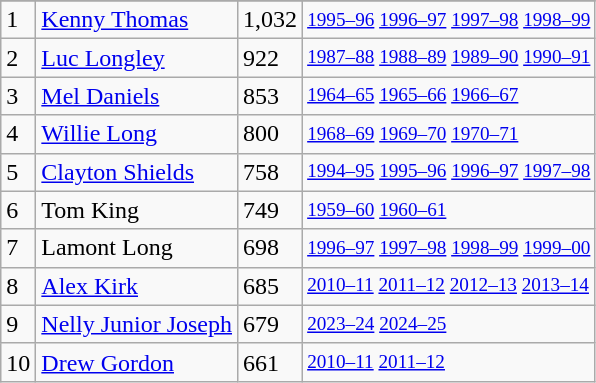<table class="wikitable">
<tr>
</tr>
<tr>
<td>1</td>
<td><a href='#'>Kenny Thomas</a></td>
<td>1,032</td>
<td style="font-size:80%;"><a href='#'>1995–96</a> <a href='#'>1996–97</a> <a href='#'>1997–98</a> <a href='#'>1998–99</a></td>
</tr>
<tr>
<td>2</td>
<td><a href='#'>Luc Longley</a></td>
<td>922</td>
<td style="font-size:80%;"><a href='#'>1987–88</a> <a href='#'>1988–89</a> <a href='#'>1989–90</a> <a href='#'>1990–91</a></td>
</tr>
<tr>
<td>3</td>
<td><a href='#'>Mel Daniels</a></td>
<td>853</td>
<td style="font-size:80%;"><a href='#'>1964–65</a> <a href='#'>1965–66</a> <a href='#'>1966–67</a></td>
</tr>
<tr>
<td>4</td>
<td><a href='#'>Willie Long</a></td>
<td>800</td>
<td style="font-size:80%;"><a href='#'>1968–69</a> <a href='#'>1969–70</a> <a href='#'>1970–71</a></td>
</tr>
<tr>
<td>5</td>
<td><a href='#'>Clayton Shields</a></td>
<td>758</td>
<td style="font-size:80%;"><a href='#'>1994–95</a> <a href='#'>1995–96</a> <a href='#'>1996–97</a> <a href='#'>1997–98</a></td>
</tr>
<tr>
<td>6</td>
<td>Tom King</td>
<td>749</td>
<td style="font-size:80%;"><a href='#'>1959–60</a> <a href='#'>1960–61</a></td>
</tr>
<tr>
<td>7</td>
<td>Lamont Long</td>
<td>698</td>
<td style="font-size:80%;"><a href='#'>1996–97</a> <a href='#'>1997–98</a> <a href='#'>1998–99</a> <a href='#'>1999–00</a></td>
</tr>
<tr>
<td>8</td>
<td><a href='#'>Alex Kirk</a></td>
<td>685</td>
<td style="font-size:80%;"><a href='#'>2010–11</a> <a href='#'>2011–12</a> <a href='#'>2012–13</a> <a href='#'>2013–14</a></td>
</tr>
<tr>
<td>9</td>
<td><a href='#'>Nelly Junior Joseph</a></td>
<td>679</td>
<td style="font-size:80%;"><a href='#'>2023–24</a> <a href='#'>2024–25</a></td>
</tr>
<tr>
<td>10</td>
<td><a href='#'>Drew Gordon</a></td>
<td>661</td>
<td style="font-size:80%;"><a href='#'>2010–11</a> <a href='#'>2011–12</a></td>
</tr>
</table>
